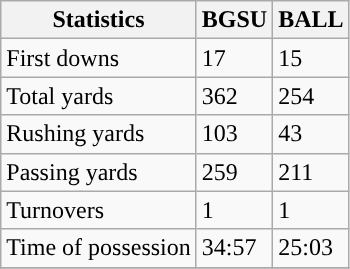<table class="wikitable" style="float: left;">
<tr>
<th>Statistics</th>
<th>BGSU</th>
<th>BALL</th>
</tr>
<tr>
<td>First downs</td>
<td>17</td>
<td>15</td>
</tr>
<tr>
<td>Total yards</td>
<td>362</td>
<td>254</td>
</tr>
<tr>
<td>Rushing yards</td>
<td>103</td>
<td>43</td>
</tr>
<tr>
<td>Passing yards</td>
<td>259</td>
<td>211</td>
</tr>
<tr>
<td>Turnovers</td>
<td>1</td>
<td>1</td>
</tr>
<tr>
<td>Time of possession</td>
<td>34:57</td>
<td>25:03</td>
</tr>
<tr>
</tr>
</table>
